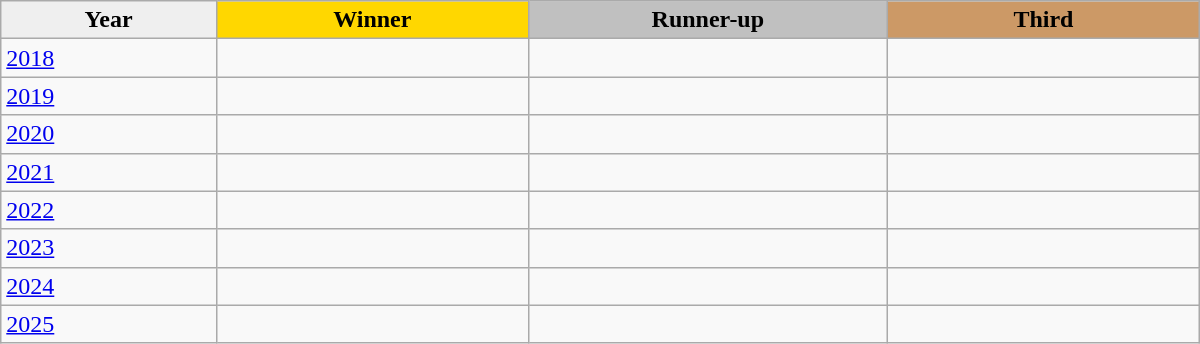<table class="wikitable sortable" style="width:800px;">
<tr>
<th style="width:18%; background:#efefef;">Year</th>
<th style="width:26%; background:gold">Winner</th>
<th style="width:30%; background:silver">Runner-up</th>
<th style="width:26%; background:#CC9966">Third</th>
</tr>
<tr>
<td><a href='#'>2018</a></td>
<td></td>
<td></td>
<td></td>
</tr>
<tr>
<td><a href='#'>2019</a></td>
<td></td>
<td></td>
<td></td>
</tr>
<tr>
<td><a href='#'>2020</a></td>
<td></td>
<td></td>
<td></td>
</tr>
<tr>
<td><a href='#'>2021</a></td>
<td></td>
<td></td>
<td></td>
</tr>
<tr>
<td><a href='#'>2022</a></td>
<td></td>
<td></td>
<td></td>
</tr>
<tr>
<td><a href='#'>2023</a></td>
<td></td>
<td></td>
<td></td>
</tr>
<tr>
<td><a href='#'>2024</a></td>
<td></td>
<td></td>
<td></td>
</tr>
<tr>
<td><a href='#'>2025</a></td>
<td></td>
<td></td>
<td></td>
</tr>
</table>
